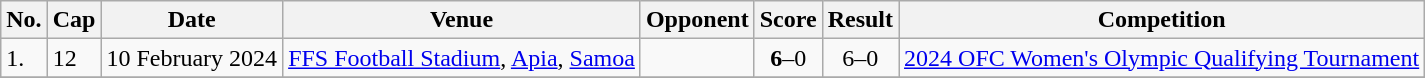<table class="wikitable">
<tr>
<th>No.</th>
<th>Cap</th>
<th>Date</th>
<th>Venue</th>
<th>Opponent</th>
<th>Score</th>
<th>Result</th>
<th>Competition</th>
</tr>
<tr>
<td>1.</td>
<td>12</td>
<td>10 February 2024</td>
<td><a href='#'>FFS Football Stadium</a>, <a href='#'>Apia</a>, <a href='#'>Samoa</a></td>
<td></td>
<td align=center><strong>6</strong>–0</td>
<td align=center>6–0</td>
<td><a href='#'>2024 OFC Women's Olympic Qualifying Tournament</a></td>
</tr>
<tr>
</tr>
</table>
